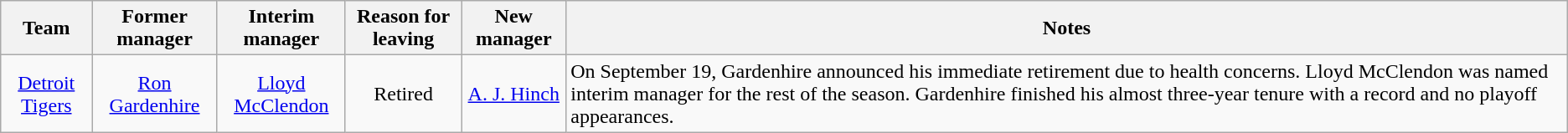<table class="wikitable plainrowhedaers" style="text-align:center;">
<tr>
<th>Team</th>
<th>Former manager</th>
<th>Interim manager</th>
<th>Reason for leaving</th>
<th>New manager</th>
<th>Notes</th>
</tr>
<tr>
<td><a href='#'>Detroit Tigers</a></td>
<td><a href='#'>Ron Gardenhire</a></td>
<td><a href='#'>Lloyd McClendon</a></td>
<td style="text-align:center;">Retired</td>
<td><a href='#'>A. J. Hinch</a></td>
<td style="text-align:left;">On September 19, Gardenhire announced his immediate retirement due to health concerns. Lloyd McClendon was named interim manager for the rest of the season.  Gardenhire finished his almost three-year tenure with a  record and no playoff appearances.</td>
</tr>
</table>
